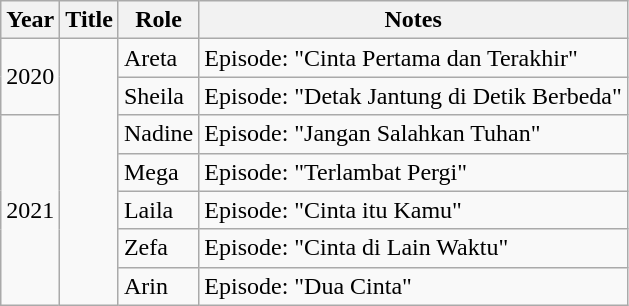<table class="wikitable sortable">
<tr>
<th>Year</th>
<th>Title</th>
<th>Role</th>
<th>Notes</th>
</tr>
<tr>
<td rowspan="2">2020</td>
<td rowspan="7"></td>
<td>Areta</td>
<td>Episode: "Cinta Pertama dan Terakhir"</td>
</tr>
<tr>
<td>Sheila</td>
<td>Episode: "Detak Jantung di Detik Berbeda"</td>
</tr>
<tr>
<td rowspan="5">2021</td>
<td>Nadine</td>
<td>Episode: "Jangan Salahkan Tuhan"</td>
</tr>
<tr>
<td>Mega</td>
<td>Episode: "Terlambat Pergi"</td>
</tr>
<tr>
<td>Laila</td>
<td>Episode: "Cinta itu Kamu"</td>
</tr>
<tr>
<td>Zefa</td>
<td>Episode: "Cinta di Lain Waktu"</td>
</tr>
<tr>
<td>Arin</td>
<td>Episode: "Dua Cinta"</td>
</tr>
</table>
